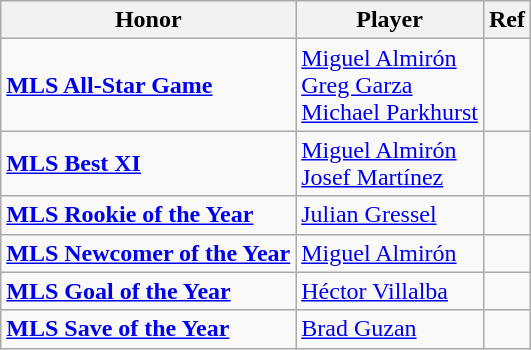<table class="wikitable">
<tr>
<th>Honor</th>
<th>Player</th>
<th>Ref</th>
</tr>
<tr>
<td><strong><a href='#'>MLS All-Star Game</a></strong></td>
<td> <a href='#'>Miguel Almirón</a><br> <a href='#'>Greg Garza</a><br> <a href='#'>Michael Parkhurst</a></td>
<td style="text-align: center;"></td>
</tr>
<tr>
<td><strong><a href='#'>MLS Best XI</a></strong></td>
<td> <a href='#'>Miguel Almirón</a><br> <a href='#'>Josef Martínez</a></td>
<td style="text-align: center;"></td>
</tr>
<tr>
<td><strong><a href='#'>MLS Rookie of the Year</a></strong></td>
<td> <a href='#'>Julian Gressel</a></td>
<td style="text-align: center;"></td>
</tr>
<tr>
<td><strong><a href='#'>MLS Newcomer of the Year</a></strong></td>
<td> <a href='#'>Miguel Almirón</a></td>
<td style="text-align: center;"></td>
</tr>
<tr>
<td><strong><a href='#'>MLS Goal of the Year</a></strong></td>
<td> <a href='#'>Héctor Villalba</a></td>
<td style="text-align: center;"></td>
</tr>
<tr>
<td><strong><a href='#'>MLS Save of the Year</a></strong></td>
<td> <a href='#'>Brad Guzan</a></td>
<td style="text-align: center;"></td>
</tr>
</table>
